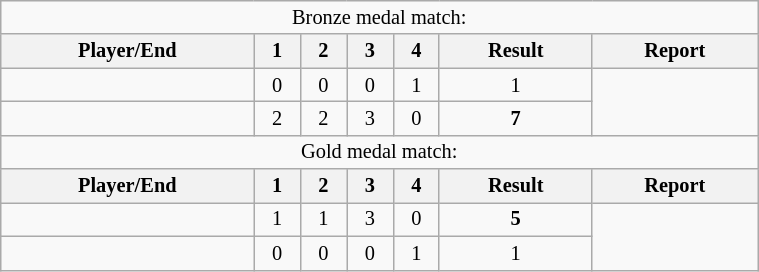<table class="wikitable" style=font-size:85%;text-align:center;width:40%>
<tr>
<td colspan=7>Bronze medal match:</td>
</tr>
<tr>
<th>Player/End</th>
<th>1</th>
<th>2</th>
<th>3</th>
<th>4</th>
<th>Result</th>
<th>Report</th>
</tr>
<tr>
<td align=left> </td>
<td>0</td>
<td>0</td>
<td>0</td>
<td>1</td>
<td>1</td>
<td rowspan="2"></td>
</tr>
<tr>
<td align=left> <strong></strong></td>
<td>2</td>
<td>2</td>
<td>3</td>
<td>0</td>
<td><strong>7</strong></td>
</tr>
<tr>
<td colspan=7>Gold medal match:</td>
</tr>
<tr>
<th>Player/End</th>
<th>1</th>
<th>2</th>
<th>3</th>
<th>4</th>
<th>Result</th>
<th>Report</th>
</tr>
<tr>
<td align=left> <strong></strong></td>
<td>1</td>
<td>1</td>
<td>3</td>
<td>0</td>
<td><strong>5</strong></td>
<td rowspan="2"></td>
</tr>
<tr>
<td align=left> </td>
<td>0</td>
<td>0</td>
<td>0</td>
<td>1</td>
<td>1</td>
</tr>
</table>
